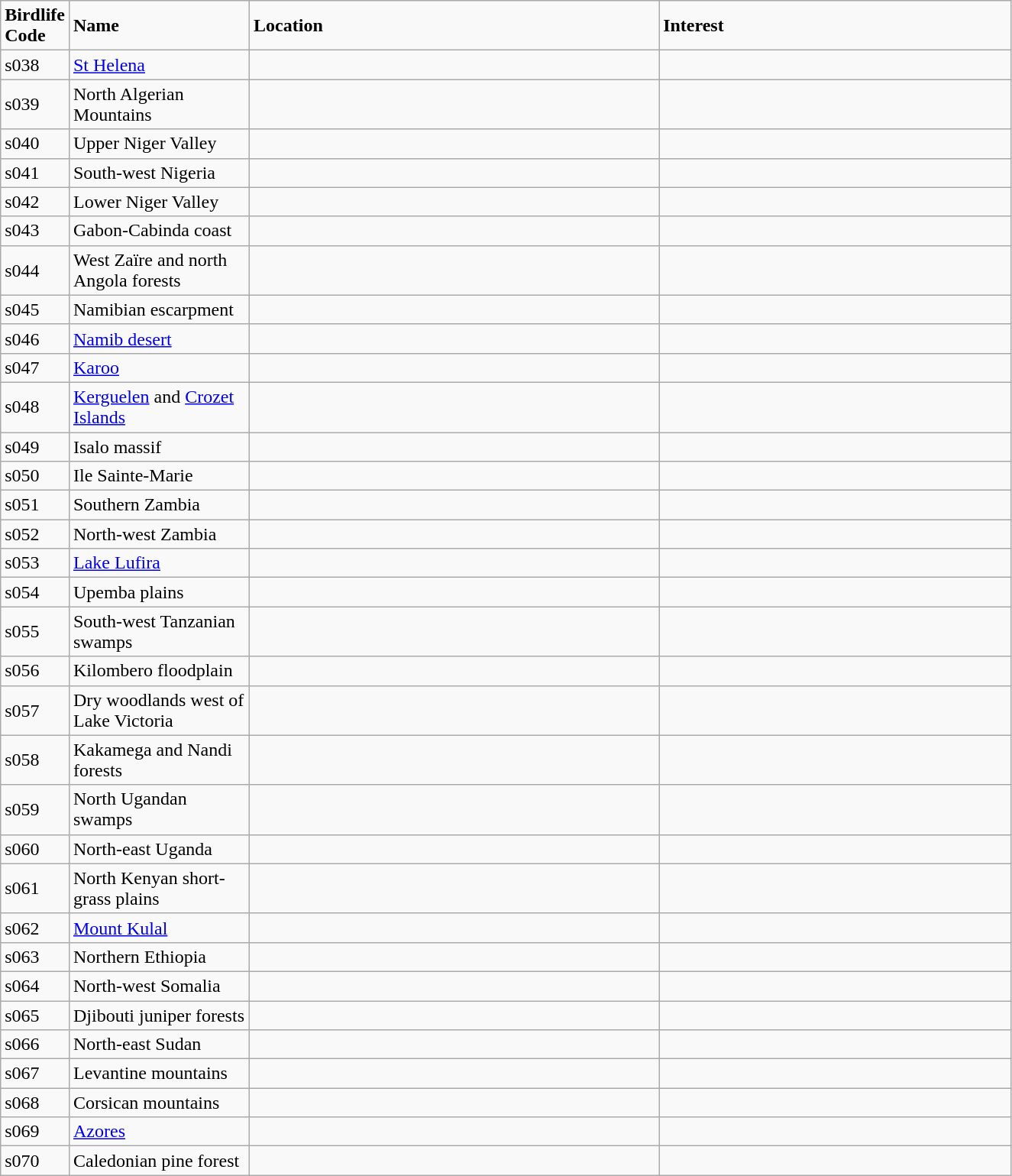<table class="wikitable">
<tr>
<td style="width:50px"><strong>Birdlife Code</strong></td>
<td style="width:150px"><strong>Name</strong></td>
<td style="width:350px"><strong>Location</strong></td>
<td style="width:300px"><strong>Interest</strong></td>
</tr>
<tr>
<td>s038</td>
<td><a href='#'>St Helena</a></td>
<td></td>
<td></td>
</tr>
<tr>
<td>s039</td>
<td>North Algerian Mountains</td>
<td></td>
<td></td>
</tr>
<tr>
<td>s040</td>
<td>Upper Niger Valley</td>
<td></td>
<td></td>
</tr>
<tr>
<td>s041</td>
<td>South-west Nigeria</td>
<td></td>
<td></td>
</tr>
<tr>
<td>s042</td>
<td>Lower Niger Valley</td>
<td></td>
<td></td>
</tr>
<tr>
<td>s043</td>
<td>Gabon-Cabinda coast</td>
<td></td>
<td></td>
</tr>
<tr>
<td>s044</td>
<td>West Zaïre and north Angola forests</td>
<td></td>
<td></td>
</tr>
<tr>
<td>s045</td>
<td>Namibian escarpment</td>
<td></td>
<td></td>
</tr>
<tr>
<td>s046</td>
<td><a href='#'>Namib desert</a></td>
<td></td>
<td></td>
</tr>
<tr>
<td>s047</td>
<td><a href='#'>Karoo</a></td>
<td></td>
<td></td>
</tr>
<tr>
<td>s048</td>
<td><a href='#'>Kerguelen</a> and <a href='#'>Crozet Islands</a></td>
<td></td>
<td></td>
</tr>
<tr>
<td>s049</td>
<td>Isalo massif</td>
<td></td>
<td></td>
</tr>
<tr>
<td>s050</td>
<td>Ile Sainte-Marie</td>
<td></td>
<td></td>
</tr>
<tr>
<td>s051</td>
<td>Southern Zambia</td>
<td></td>
<td></td>
</tr>
<tr>
<td>s052</td>
<td>North-west Zambia</td>
<td></td>
<td></td>
</tr>
<tr>
<td>s053</td>
<td><a href='#'>Lake Lufira</a></td>
<td></td>
<td></td>
</tr>
<tr>
<td>s054</td>
<td>Upemba plains</td>
<td></td>
<td></td>
</tr>
<tr>
<td>s055</td>
<td>South-west Tanzanian swamps</td>
<td></td>
<td></td>
</tr>
<tr>
<td>s056</td>
<td>Kilombero floodplain</td>
<td></td>
<td></td>
</tr>
<tr>
<td>s057</td>
<td>Dry woodlands west of Lake Victoria</td>
<td></td>
<td></td>
</tr>
<tr>
<td>s058</td>
<td>Kakamega and Nandi forests</td>
<td></td>
<td></td>
</tr>
<tr>
<td>s059</td>
<td>North Ugandan swamps</td>
<td></td>
<td></td>
</tr>
<tr>
<td>s060</td>
<td>North-east Uganda</td>
<td></td>
<td></td>
</tr>
<tr>
<td>s061</td>
<td>North Kenyan short-grass plains</td>
<td></td>
<td></td>
</tr>
<tr>
<td>s062</td>
<td><a href='#'>Mount Kulal</a></td>
<td></td>
<td></td>
</tr>
<tr>
<td>s063</td>
<td>Northern Ethiopia</td>
<td></td>
<td></td>
</tr>
<tr>
<td>s064</td>
<td>North-west Somalia</td>
<td></td>
<td></td>
</tr>
<tr>
<td>s065</td>
<td>Djibouti juniper forests</td>
<td></td>
<td></td>
</tr>
<tr>
<td>s066</td>
<td>North-east Sudan</td>
<td></td>
<td></td>
</tr>
<tr>
<td>s067</td>
<td>Levantine mountains</td>
<td></td>
<td></td>
</tr>
<tr>
<td>s068</td>
<td>Corsican mountains</td>
<td></td>
<td></td>
</tr>
<tr>
<td>s069</td>
<td><a href='#'>Azores</a></td>
<td></td>
<td></td>
</tr>
<tr>
<td>s070</td>
<td>Caledonian pine forest</td>
<td></td>
<td></td>
</tr>
</table>
